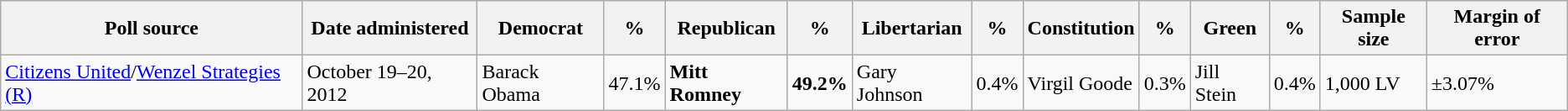<table class="wikitable">
<tr>
<th>Poll source</th>
<th>Date administered</th>
<th>Democrat</th>
<th>%</th>
<th>Republican</th>
<th>%</th>
<th>Libertarian</th>
<th>%</th>
<th>Constitution</th>
<th>%</th>
<th>Green</th>
<th>%</th>
<th>Sample size</th>
<th>Margin of error</th>
</tr>
<tr>
<td><a href='#'>Citizens United</a>/<a href='#'>Wenzel Strategies (R)</a></td>
<td>October 19–20, 2012</td>
<td>Barack Obama</td>
<td>47.1%</td>
<td><strong>Mitt Romney</strong></td>
<td><strong>49.2%</strong></td>
<td>Gary Johnson</td>
<td>0.4%</td>
<td>Virgil Goode</td>
<td>0.3%</td>
<td>Jill Stein</td>
<td>0.4%</td>
<td>1,000 LV</td>
<td>±3.07%</td>
</tr>
</table>
